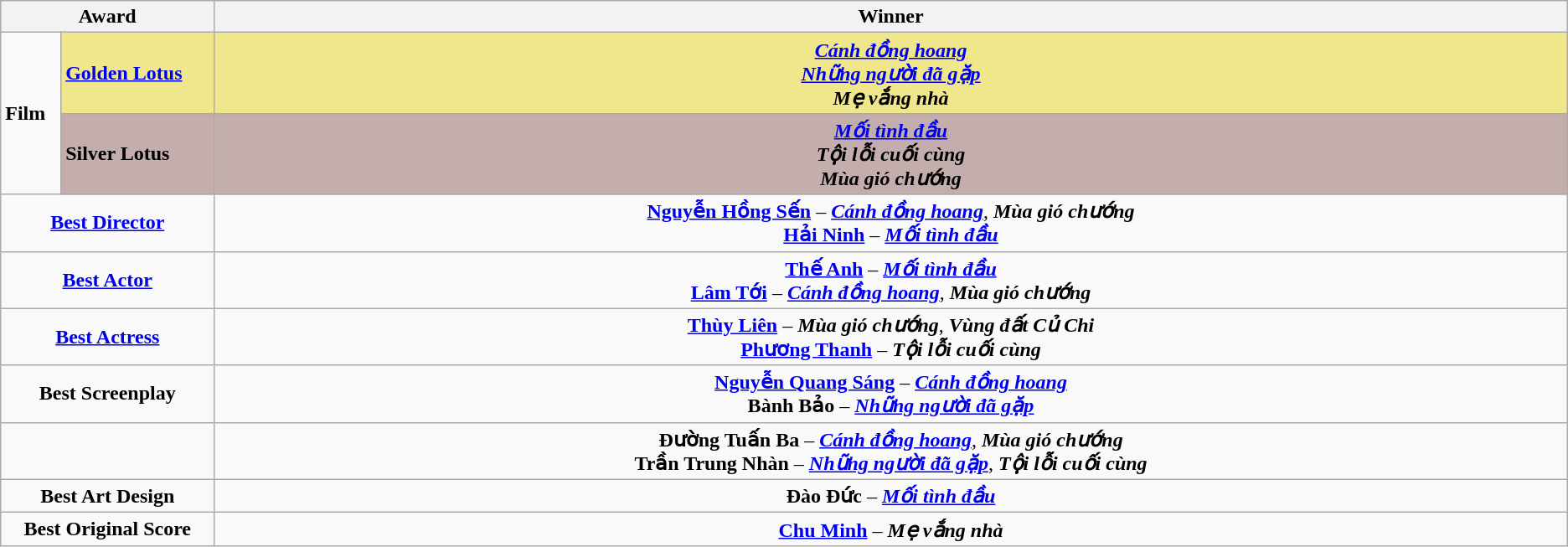<table class=wikitable>
<tr>
<th width="12%" colspan="2">Award</th>
<th width="76%">Winner</th>
</tr>
<tr>
<td rowspan="2"><strong>Film</strong></td>
<td style="background:#F0E68C"><strong><a href='#'>Golden Lotus</a></strong></td>
<td style="background:#F0E68C" align=center><strong><em><a href='#'>Cánh đồng hoang</a></em></strong><br><strong><em><a href='#'>Những người đã gặp</a></em></strong><br><strong><em>Mẹ vắng nhà</em></strong></td>
</tr>
<tr>
<td style="background:#C4AEAD"><strong>Silver Lotus</strong></td>
<td style="background:#C4AEAD" align=center><strong><em><a href='#'>Mối tình đầu</a></em></strong><br><strong><em>Tội lỗi cuối cùng</em></strong><br><strong><em>Mùa gió chướng</em></strong></td>
</tr>
<tr>
<td colspan="2" align=center><strong><a href='#'>Best Director</a></strong></td>
<td align=center><strong><a href='#'>Nguyễn Hồng Sến</a></strong> – <strong><em><a href='#'>Cánh đồng hoang</a></em></strong>, <strong><em>Mùa gió chướng</em></strong><br><strong><a href='#'>Hải Ninh</a></strong> – <strong><em><a href='#'>Mối tình đầu</a></em></strong></td>
</tr>
<tr>
<td colspan="2" align=center><strong><a href='#'>Best Actor</a></strong></td>
<td align=center><strong><a href='#'>Thế Anh</a></strong> – <strong><em><a href='#'>Mối tình đầu</a></em></strong><br> <strong><a href='#'>Lâm Tới</a></strong> – <strong><em><a href='#'>Cánh đồng hoang</a></em></strong>, <strong><em>Mùa gió chướng</em></strong></td>
</tr>
<tr>
<td colspan="2" align=center><strong><a href='#'>Best Actress</a></strong></td>
<td align=center><strong><a href='#'>Thùy Liên</a></strong> – <strong><em>Mùa gió chướng</em></strong>, <strong><em>Vùng đất Củ Chi</em></strong><br><strong><a href='#'>Phương Thanh</a></strong> – <strong><em>Tội lỗi cuối cùng</em></strong></td>
</tr>
<tr>
<td colspan="2" align=center><strong>Best Screenplay</strong></td>
<td align=center><strong><a href='#'>Nguyễn Quang Sáng</a></strong> – <strong><em><a href='#'>Cánh đồng hoang</a></em></strong><br><strong>Bành Bảo</strong> – <strong><em><a href='#'>Những người đã gặp</a></em></strong></td>
</tr>
<tr>
<td colspan="2" align=center><strong></strong></td>
<td align=center><strong>Đường Tuấn Ba</strong> – <strong><em><a href='#'>Cánh đồng hoang</a></em></strong>, <strong><em>Mùa gió chướng</em></strong><br><strong>Trần Trung Nhàn</strong> – <strong><em><a href='#'>Những người đã gặp</a></em></strong>, <strong><em>Tội lỗi cuối cùng</em></strong></td>
</tr>
<tr>
<td colspan="2" align=center><strong>Best Art Design</strong></td>
<td align=center><strong>Đào Đức</strong> – <strong><em><a href='#'>Mối tình đầu</a></em></strong></td>
</tr>
<tr>
<td colspan="2" align=center><strong>Best Original Score</strong></td>
<td align=center><strong><a href='#'>Chu Minh</a></strong> – <strong><em>Mẹ vắng nhà</em></strong></td>
</tr>
</table>
